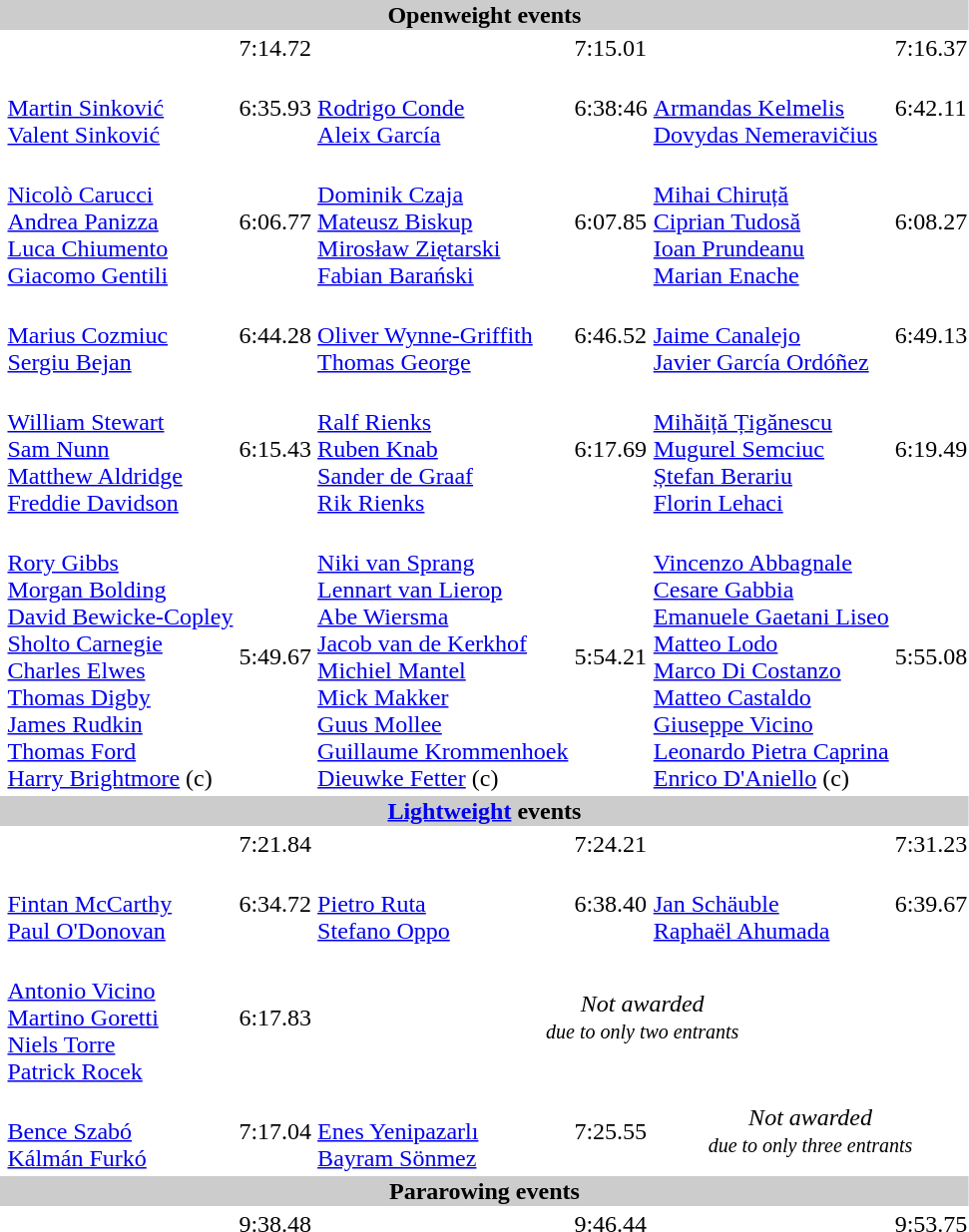<table>
<tr>
<th colspan="7" style="background-color:#CCC;">Openweight events</th>
</tr>
<tr>
<th></th>
<td></td>
<td>7:14.72</td>
<td></td>
<td>7:15.01</td>
<td></td>
<td>7:16.37</td>
</tr>
<tr>
<th></th>
<td><br><a href='#'>Martin Sinković</a><br><a href='#'>Valent Sinković</a></td>
<td>6:35.93</td>
<td><br><a href='#'>Rodrigo Conde</a><br><a href='#'>Aleix García</a></td>
<td>6:38:46</td>
<td><br><a href='#'>Armandas Kelmelis</a><br><a href='#'>Dovydas Nemeravičius</a></td>
<td>6:42.11</td>
</tr>
<tr>
<th></th>
<td><br><a href='#'>Nicolò Carucci</a><br><a href='#'>Andrea Panizza</a><br><a href='#'>Luca Chiumento</a><br><a href='#'>Giacomo Gentili</a></td>
<td>6:06.77</td>
<td><br><a href='#'>Dominik Czaja</a><br><a href='#'>Mateusz Biskup</a><br><a href='#'>Mirosław Ziętarski</a><br><a href='#'>Fabian Barański</a></td>
<td>6:07.85</td>
<td><br><a href='#'>Mihai Chiruță</a><br><a href='#'>Ciprian Tudosă</a><br><a href='#'>Ioan Prundeanu</a><br><a href='#'>Marian Enache</a></td>
<td>6:08.27</td>
</tr>
<tr>
<th></th>
<td><br><a href='#'>Marius Cozmiuc</a><br><a href='#'>Sergiu Bejan</a></td>
<td>6:44.28</td>
<td><br><a href='#'>Oliver Wynne-Griffith</a><br><a href='#'>Thomas George</a></td>
<td>6:46.52</td>
<td><br><a href='#'>Jaime Canalejo</a><br><a href='#'>Javier García Ordóñez</a></td>
<td>6:49.13</td>
</tr>
<tr>
<th></th>
<td><br><a href='#'>William Stewart</a><br><a href='#'>Sam Nunn</a><br><a href='#'>Matthew Aldridge</a><br><a href='#'>Freddie Davidson</a></td>
<td>6:15.43</td>
<td><br><a href='#'>Ralf Rienks</a><br><a href='#'>Ruben Knab</a><br><a href='#'>Sander de Graaf</a><br><a href='#'>Rik Rienks</a></td>
<td>6:17.69</td>
<td><br><a href='#'>Mihăiță Țigănescu</a><br><a href='#'>Mugurel Semciuc</a><br><a href='#'>Ștefan Berariu</a><br><a href='#'>Florin Lehaci</a></td>
<td>6:19.49</td>
</tr>
<tr>
<th></th>
<td><br><a href='#'>Rory Gibbs</a><br><a href='#'>Morgan Bolding</a><br><a href='#'>David Bewicke-Copley</a><br><a href='#'>Sholto Carnegie</a><br><a href='#'>Charles Elwes</a><br><a href='#'>Thomas Digby</a><br><a href='#'>James Rudkin</a><br><a href='#'>Thomas Ford</a><br><a href='#'>Harry Brightmore</a> (c)</td>
<td>5:49.67</td>
<td><br><a href='#'>Niki van Sprang</a><br><a href='#'>Lennart van Lierop</a><br><a href='#'>Abe Wiersma</a><br><a href='#'>Jacob van de Kerkhof</a><br><a href='#'>Michiel Mantel</a><br><a href='#'>Mick Makker</a><br><a href='#'>Guus Mollee</a><br><a href='#'>Guillaume Krommenhoek</a><br><a href='#'>Dieuwke Fetter</a> (c)</td>
<td>5:54.21</td>
<td><br><a href='#'>Vincenzo Abbagnale</a><br><a href='#'>Cesare Gabbia</a><br><a href='#'>Emanuele Gaetani Liseo</a><br><a href='#'>Matteo Lodo</a><br><a href='#'>Marco Di Costanzo</a><br><a href='#'>Matteo Castaldo</a><br><a href='#'>Giuseppe Vicino</a><br><a href='#'>Leonardo Pietra Caprina</a><br><a href='#'>Enrico D'Aniello</a> (c)</td>
<td>5:55.08</td>
</tr>
<tr>
<th colspan="7" style="background-color:#CCC;"><a href='#'>Lightweight</a> events</th>
</tr>
<tr>
<th></th>
<td></td>
<td>7:21.84</td>
<td></td>
<td>7:24.21</td>
<td></td>
<td>7:31.23</td>
</tr>
<tr>
<th></th>
<td><br><a href='#'>Fintan McCarthy</a><br><a href='#'>Paul O'Donovan</a></td>
<td>6:34.72</td>
<td><br><a href='#'>Pietro Ruta</a><br><a href='#'>Stefano Oppo</a></td>
<td>6:38.40</td>
<td><br><a href='#'>Jan Schäuble</a><br><a href='#'>Raphaël Ahumada </a></td>
<td>6:39.67</td>
</tr>
<tr>
<th></th>
<td><br><a href='#'>Antonio Vicino</a><br><a href='#'>Martino Goretti</a><br><a href='#'>Niels Torre</a><br><a href='#'>Patrick Rocek</a></td>
<td>6:17.83</td>
<td colspan="4" style="text-align:center;"><em>Not awarded<br><small>due to only two entrants</small></em></td>
</tr>
<tr>
<th></th>
<td><br><a href='#'>Bence Szabó</a><br><a href='#'>Kálmán Furkó</a></td>
<td>7:17.04</td>
<td><br><a href='#'>Enes Yenipazarlı</a><br><a href='#'>Bayram Sönmez</a></td>
<td>7:25.55</td>
<td colspan="2" style="text-align:center;"><em>Not awarded<br><small>due to only three entrants</small></em></td>
</tr>
<tr>
<th colspan="7" style="background-color:#CCC;">Pararowing events</th>
</tr>
<tr>
<th></th>
<td></td>
<td>9:38.48</td>
<td></td>
<td>9:46.44</td>
<td></td>
<td>9:53.75</td>
</tr>
</table>
